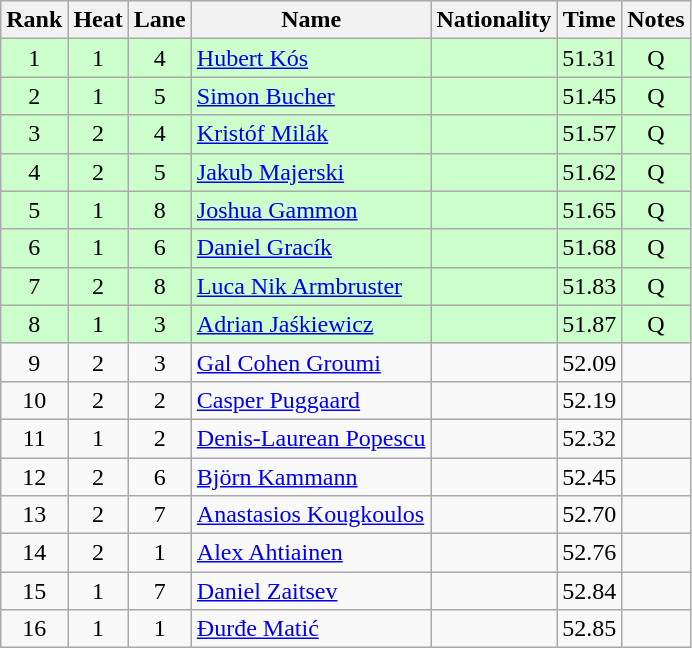<table class="wikitable sortable" style="text-align:center">
<tr bgcolor=ccffcc>
<th>Rank</th>
<th>Heat</th>
<th>Lane</th>
<th>Name</th>
<th>Nationality</th>
<th>Time</th>
<th>Notes</th>
</tr>
<tr bgcolor=ccffcc>
<td>1</td>
<td>1</td>
<td>4</td>
<td align=left><a href='#'>Hubert Kós</a></td>
<td align=left></td>
<td>51.31</td>
<td>Q</td>
</tr>
<tr bgcolor=ccffcc>
<td>2</td>
<td>1</td>
<td>5</td>
<td align=left><a href='#'>Simon Bucher</a></td>
<td align=left></td>
<td>51.45</td>
<td>Q</td>
</tr>
<tr bgcolor=ccffcc>
<td>3</td>
<td>2</td>
<td>4</td>
<td align=left><a href='#'>Kristóf Milák</a></td>
<td align=left></td>
<td>51.57</td>
<td>Q</td>
</tr>
<tr bgcolor=ccffcc>
<td>4</td>
<td>2</td>
<td>5</td>
<td align=left><a href='#'>Jakub Majerski</a></td>
<td align=left></td>
<td>51.62</td>
<td>Q</td>
</tr>
<tr bgcolor=ccffcc>
<td>5</td>
<td>1</td>
<td>8</td>
<td align=left><a href='#'>Joshua Gammon</a></td>
<td align=left></td>
<td>51.65</td>
<td>Q</td>
</tr>
<tr bgcolor=ccffcc>
<td>6</td>
<td>1</td>
<td>6</td>
<td align=left><a href='#'>Daniel Gracík</a></td>
<td align=left></td>
<td>51.68</td>
<td>Q</td>
</tr>
<tr bgcolor=ccffcc>
<td>7</td>
<td>2</td>
<td>8</td>
<td align=left><a href='#'>Luca Nik Armbruster</a></td>
<td align=left></td>
<td>51.83</td>
<td>Q</td>
</tr>
<tr bgcolor=ccffcc>
<td>8</td>
<td>1</td>
<td>3</td>
<td align=left><a href='#'>Adrian Jaśkiewicz</a></td>
<td align=left></td>
<td>51.87</td>
<td>Q</td>
</tr>
<tr>
<td>9</td>
<td>2</td>
<td>3</td>
<td align=left><a href='#'>Gal Cohen Groumi</a></td>
<td align=left></td>
<td>52.09</td>
<td></td>
</tr>
<tr>
<td>10</td>
<td>2</td>
<td>2</td>
<td align=left><a href='#'>Casper Puggaard</a></td>
<td align=left></td>
<td>52.19</td>
<td></td>
</tr>
<tr>
<td>11</td>
<td>1</td>
<td>2</td>
<td align=left><a href='#'>Denis-Laurean Popescu</a></td>
<td align=left></td>
<td>52.32</td>
<td></td>
</tr>
<tr>
<td>12</td>
<td>2</td>
<td>6</td>
<td align=left><a href='#'>Björn Kammann</a></td>
<td align=left></td>
<td>52.45</td>
<td></td>
</tr>
<tr>
<td>13</td>
<td>2</td>
<td>7</td>
<td align=left><a href='#'>Anastasios Kougkoulos</a></td>
<td align=left></td>
<td>52.70</td>
<td></td>
</tr>
<tr>
<td>14</td>
<td>2</td>
<td>1</td>
<td align=left><a href='#'>Alex Ahtiainen</a></td>
<td align=left></td>
<td>52.76</td>
<td></td>
</tr>
<tr>
<td>15</td>
<td>1</td>
<td>7</td>
<td align=left><a href='#'>Daniel Zaitsev</a></td>
<td align=left></td>
<td>52.84</td>
<td></td>
</tr>
<tr>
<td>16</td>
<td>1</td>
<td>1</td>
<td align=left><a href='#'>Đurđe Matić</a></td>
<td align=left></td>
<td>52.85</td>
<td></td>
</tr>
</table>
